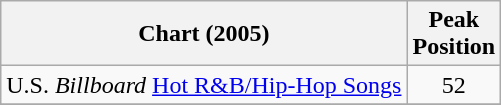<table class="wikitable">
<tr>
<th>Chart (2005)</th>
<th>Peak<br>Position</th>
</tr>
<tr>
<td align="left">U.S. <em>Billboard</em> <a href='#'>Hot R&B/Hip-Hop Songs</a></td>
<td align="center">52</td>
</tr>
<tr>
</tr>
</table>
